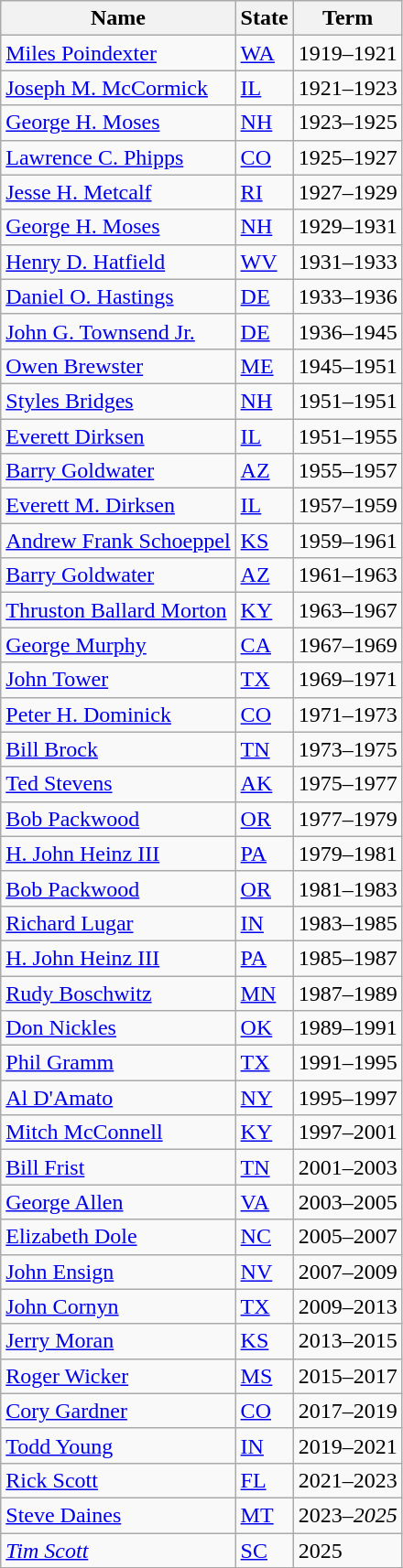<table class="wikitable">
<tr>
<th>Name</th>
<th>State</th>
<th>Term</th>
</tr>
<tr>
<td><a href='#'>Miles Poindexter</a></td>
<td><a href='#'>WA</a></td>
<td>1919–1921</td>
</tr>
<tr>
<td><a href='#'>Joseph M. McCormick</a></td>
<td><a href='#'>IL</a></td>
<td>1921–1923</td>
</tr>
<tr>
<td><a href='#'>George H. Moses</a></td>
<td><a href='#'>NH</a></td>
<td>1923–1925</td>
</tr>
<tr>
<td><a href='#'>Lawrence C. Phipps</a></td>
<td><a href='#'>CO</a></td>
<td>1925–1927</td>
</tr>
<tr>
<td><a href='#'>Jesse H. Metcalf</a></td>
<td><a href='#'>RI</a></td>
<td>1927–1929</td>
</tr>
<tr>
<td><a href='#'>George H. Moses</a></td>
<td><a href='#'>NH</a></td>
<td>1929–1931</td>
</tr>
<tr>
<td><a href='#'>Henry D. Hatfield</a></td>
<td><a href='#'>WV</a></td>
<td>1931–1933</td>
</tr>
<tr>
<td><a href='#'>Daniel O. Hastings</a></td>
<td><a href='#'>DE</a></td>
<td>1933–1936</td>
</tr>
<tr>
<td><a href='#'>John G. Townsend Jr.</a></td>
<td><a href='#'>DE</a></td>
<td>1936–1945</td>
</tr>
<tr>
<td><a href='#'>Owen Brewster</a></td>
<td><a href='#'>ME</a></td>
<td>1945–1951</td>
</tr>
<tr>
<td><a href='#'>Styles Bridges</a></td>
<td><a href='#'>NH</a></td>
<td>1951–1951</td>
</tr>
<tr>
<td><a href='#'>Everett Dirksen</a></td>
<td><a href='#'>IL</a></td>
<td>1951–1955</td>
</tr>
<tr>
<td><a href='#'>Barry Goldwater</a></td>
<td><a href='#'>AZ</a></td>
<td>1955–1957</td>
</tr>
<tr>
<td><a href='#'>Everett M. Dirksen</a></td>
<td><a href='#'>IL</a></td>
<td>1957–1959</td>
</tr>
<tr>
<td><a href='#'>Andrew Frank Schoeppel</a></td>
<td><a href='#'>KS</a></td>
<td>1959–1961</td>
</tr>
<tr>
<td><a href='#'>Barry Goldwater</a></td>
<td><a href='#'>AZ</a></td>
<td>1961–1963</td>
</tr>
<tr>
<td><a href='#'>Thruston Ballard Morton</a></td>
<td><a href='#'>KY</a></td>
<td>1963–1967</td>
</tr>
<tr>
<td><a href='#'>George Murphy</a></td>
<td><a href='#'>CA</a></td>
<td>1967–1969</td>
</tr>
<tr>
<td><a href='#'>John Tower</a></td>
<td><a href='#'>TX</a></td>
<td>1969–1971</td>
</tr>
<tr>
<td><a href='#'>Peter H. Dominick</a></td>
<td><a href='#'>CO</a></td>
<td>1971–1973</td>
</tr>
<tr>
<td><a href='#'>Bill Brock</a></td>
<td><a href='#'>TN</a></td>
<td>1973–1975</td>
</tr>
<tr>
<td><a href='#'>Ted Stevens</a></td>
<td><a href='#'>AK</a></td>
<td>1975–1977</td>
</tr>
<tr>
<td><a href='#'>Bob Packwood</a></td>
<td><a href='#'>OR</a></td>
<td>1977–1979</td>
</tr>
<tr>
<td><a href='#'>H. John Heinz III</a></td>
<td><a href='#'>PA</a></td>
<td>1979–1981</td>
</tr>
<tr>
<td><a href='#'>Bob Packwood</a></td>
<td><a href='#'>OR</a></td>
<td>1981–1983</td>
</tr>
<tr>
<td><a href='#'>Richard Lugar</a></td>
<td><a href='#'>IN</a></td>
<td>1983–1985</td>
</tr>
<tr>
<td><a href='#'>H. John Heinz III</a></td>
<td><a href='#'>PA</a></td>
<td>1985–1987</td>
</tr>
<tr>
<td><a href='#'>Rudy Boschwitz</a></td>
<td><a href='#'>MN</a></td>
<td>1987–1989</td>
</tr>
<tr>
<td><a href='#'>Don Nickles</a></td>
<td><a href='#'>OK</a></td>
<td>1989–1991</td>
</tr>
<tr>
<td><a href='#'>Phil Gramm</a></td>
<td><a href='#'>TX</a></td>
<td>1991–1995</td>
</tr>
<tr>
<td><a href='#'>Al D'Amato</a></td>
<td><a href='#'>NY</a></td>
<td>1995–1997</td>
</tr>
<tr>
<td><a href='#'>Mitch McConnell</a></td>
<td><a href='#'>KY</a></td>
<td>1997–2001</td>
</tr>
<tr>
<td><a href='#'>Bill Frist</a></td>
<td><a href='#'>TN</a></td>
<td>2001–2003</td>
</tr>
<tr>
<td><a href='#'>George Allen</a></td>
<td><a href='#'>VA</a></td>
<td>2003–2005</td>
</tr>
<tr>
<td><a href='#'>Elizabeth Dole</a></td>
<td><a href='#'>NC</a></td>
<td>2005–2007</td>
</tr>
<tr>
<td><a href='#'>John Ensign</a></td>
<td><a href='#'>NV</a></td>
<td>2007–2009</td>
</tr>
<tr>
<td><a href='#'>John Cornyn</a></td>
<td><a href='#'>TX</a></td>
<td>2009–2013</td>
</tr>
<tr>
<td><a href='#'>Jerry Moran</a></td>
<td><a href='#'>KS</a></td>
<td>2013–2015</td>
</tr>
<tr>
<td><a href='#'>Roger Wicker</a></td>
<td><a href='#'>MS</a></td>
<td>2015–2017</td>
</tr>
<tr>
<td><a href='#'>Cory Gardner</a></td>
<td><a href='#'>CO</a></td>
<td>2017–2019</td>
</tr>
<tr>
<td><a href='#'>Todd Young</a></td>
<td><a href='#'>IN</a></td>
<td>2019–2021</td>
</tr>
<tr>
<td><a href='#'>Rick Scott</a></td>
<td><a href='#'>FL</a></td>
<td>2021–2023</td>
</tr>
<tr>
<td><a href='#'>Steve Daines</a></td>
<td><a href='#'>MT</a></td>
<td>2023–<em>2025</em></td>
</tr>
<tr>
<td><em><a href='#'>Tim Scott</a></td>
<td></em><a href='#'>SC</a><em></td>
<td></em>2025<em></td>
</tr>
</table>
